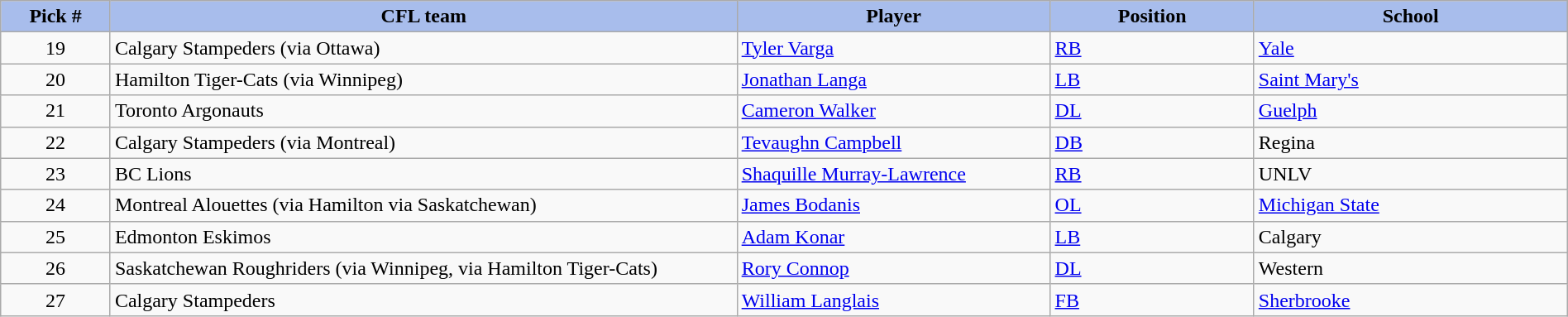<table class="wikitable" style="width: 100%">
<tr>
<th style="background:#A8BDEC;" width=7%>Pick #</th>
<th width=40% style="background:#A8BDEC;">CFL team</th>
<th width=20% style="background:#A8BDEC;">Player</th>
<th width=13% style="background:#A8BDEC;">Position</th>
<th width=20% style="background:#A8BDEC;">School</th>
</tr>
<tr>
<td align=center>19</td>
<td>Calgary Stampeders (via Ottawa)</td>
<td><a href='#'>Tyler Varga</a></td>
<td><a href='#'>RB</a></td>
<td><a href='#'>Yale</a></td>
</tr>
<tr>
<td align=center>20</td>
<td>Hamilton Tiger-Cats (via Winnipeg)</td>
<td><a href='#'>Jonathan Langa</a></td>
<td><a href='#'>LB</a></td>
<td><a href='#'>Saint Mary's</a></td>
</tr>
<tr>
<td align=center>21</td>
<td>Toronto Argonauts</td>
<td><a href='#'>Cameron Walker</a></td>
<td><a href='#'>DL</a></td>
<td><a href='#'>Guelph</a></td>
</tr>
<tr>
<td align=center>22</td>
<td>Calgary Stampeders (via Montreal)</td>
<td><a href='#'>Tevaughn Campbell</a></td>
<td><a href='#'>DB</a></td>
<td>Regina</td>
</tr>
<tr>
<td align=center>23</td>
<td>BC Lions</td>
<td><a href='#'>Shaquille Murray-Lawrence</a></td>
<td><a href='#'>RB</a></td>
<td>UNLV</td>
</tr>
<tr>
<td align=center>24</td>
<td>Montreal Alouettes (via Hamilton via Saskatchewan)</td>
<td><a href='#'>James Bodanis</a></td>
<td><a href='#'>OL</a></td>
<td><a href='#'>Michigan State</a></td>
</tr>
<tr>
<td align=center>25</td>
<td>Edmonton Eskimos</td>
<td><a href='#'>Adam Konar</a></td>
<td><a href='#'>LB</a></td>
<td>Calgary</td>
</tr>
<tr>
<td align=center>26</td>
<td>Saskatchewan Roughriders (via Winnipeg, via Hamilton Tiger-Cats)</td>
<td><a href='#'>Rory Connop</a></td>
<td><a href='#'>DL</a></td>
<td>Western</td>
</tr>
<tr>
<td align=center>27</td>
<td>Calgary Stampeders</td>
<td><a href='#'>William Langlais</a></td>
<td><a href='#'>FB</a></td>
<td><a href='#'>Sherbrooke</a></td>
</tr>
</table>
